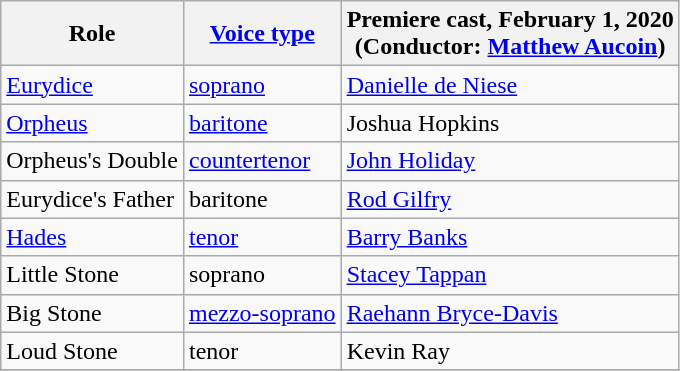<table class="wikitable">
<tr>
<th>Role</th>
<th><a href='#'>Voice type</a></th>
<th>Premiere cast, February 1, 2020<br>(Conductor: <a href='#'>Matthew Aucoin</a>)</th>
</tr>
<tr>
<td><a href='#'>Eurydice</a></td>
<td><a href='#'>soprano</a></td>
<td><a href='#'>Danielle de Niese</a></td>
</tr>
<tr>
<td><a href='#'>Orpheus</a></td>
<td><a href='#'>baritone</a></td>
<td>Joshua Hopkins</td>
</tr>
<tr>
<td>Orpheus's Double</td>
<td><a href='#'>countertenor</a></td>
<td><a href='#'>John Holiday</a></td>
</tr>
<tr>
<td>Eurydice's Father</td>
<td>baritone</td>
<td><a href='#'>Rod Gilfry</a></td>
</tr>
<tr>
<td><a href='#'>Hades</a></td>
<td><a href='#'>tenor</a></td>
<td><a href='#'>Barry Banks</a></td>
</tr>
<tr>
<td>Little Stone</td>
<td>soprano</td>
<td><a href='#'>Stacey Tappan</a></td>
</tr>
<tr>
<td>Big Stone</td>
<td><a href='#'>mezzo-soprano</a></td>
<td><a href='#'>Raehann Bryce-Davis</a></td>
</tr>
<tr>
<td>Loud Stone</td>
<td>tenor</td>
<td>Kevin Ray</td>
</tr>
<tr>
</tr>
</table>
